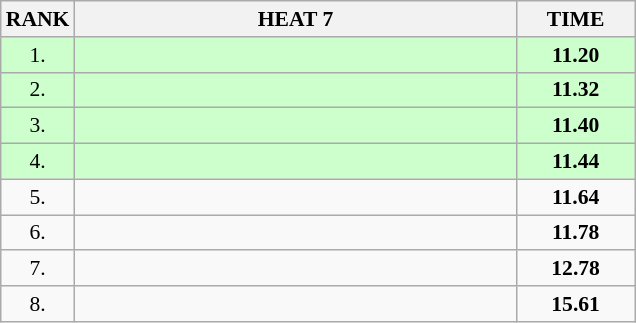<table class="wikitable" style="border-collapse: collapse; font-size: 90%;">
<tr>
<th>RANK</th>
<th style="width: 20em">HEAT 7</th>
<th style="width: 5em">TIME</th>
</tr>
<tr style="background:#ccffcc;">
<td align="center">1.</td>
<td></td>
<td align="center"><strong>11.20</strong></td>
</tr>
<tr style="background:#ccffcc;">
<td align="center">2.</td>
<td></td>
<td align="center"><strong>11.32</strong></td>
</tr>
<tr style="background:#ccffcc;">
<td align="center">3.</td>
<td></td>
<td align="center"><strong>11.40</strong></td>
</tr>
<tr style="background:#ccffcc;">
<td align="center">4.</td>
<td></td>
<td align="center"><strong>11.44</strong></td>
</tr>
<tr>
<td align="center">5.</td>
<td></td>
<td align="center"><strong>11.64</strong></td>
</tr>
<tr>
<td align="center">6.</td>
<td></td>
<td align="center"><strong>11.78</strong></td>
</tr>
<tr>
<td align="center">7.</td>
<td></td>
<td align="center"><strong>12.78</strong></td>
</tr>
<tr>
<td align="center">8.</td>
<td></td>
<td align="center"><strong>15.61</strong></td>
</tr>
</table>
